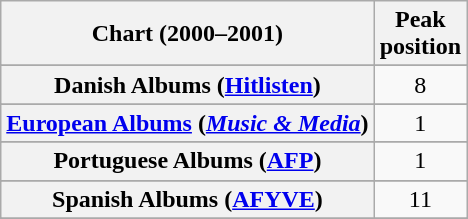<table class="wikitable sortable plainrowheaders" style="text-align:center">
<tr>
<th scope="col">Chart (2000–2001)</th>
<th scope="col">Peak<br>position</th>
</tr>
<tr>
</tr>
<tr>
</tr>
<tr>
</tr>
<tr>
</tr>
<tr>
</tr>
<tr>
<th scope="row">Danish Albums (<a href='#'>Hitlisten</a>)</th>
<td align="center">8</td>
</tr>
<tr>
</tr>
<tr>
<th scope="row"><a href='#'>European Albums</a> (<em><a href='#'>Music & Media</a></em>)</th>
<td align="center">1</td>
</tr>
<tr>
</tr>
<tr>
</tr>
<tr>
</tr>
<tr>
</tr>
<tr>
</tr>
<tr>
</tr>
<tr>
</tr>
<tr>
</tr>
<tr>
</tr>
<tr>
<th scope="row">Portuguese Albums (<a href='#'>AFP</a>)</th>
<td align="center">1</td>
</tr>
<tr>
</tr>
<tr>
<th scope="row">Spanish Albums (<a href='#'>AFYVE</a>)</th>
<td align="center">11</td>
</tr>
<tr>
</tr>
<tr>
</tr>
<tr>
</tr>
<tr>
</tr>
<tr>
</tr>
</table>
